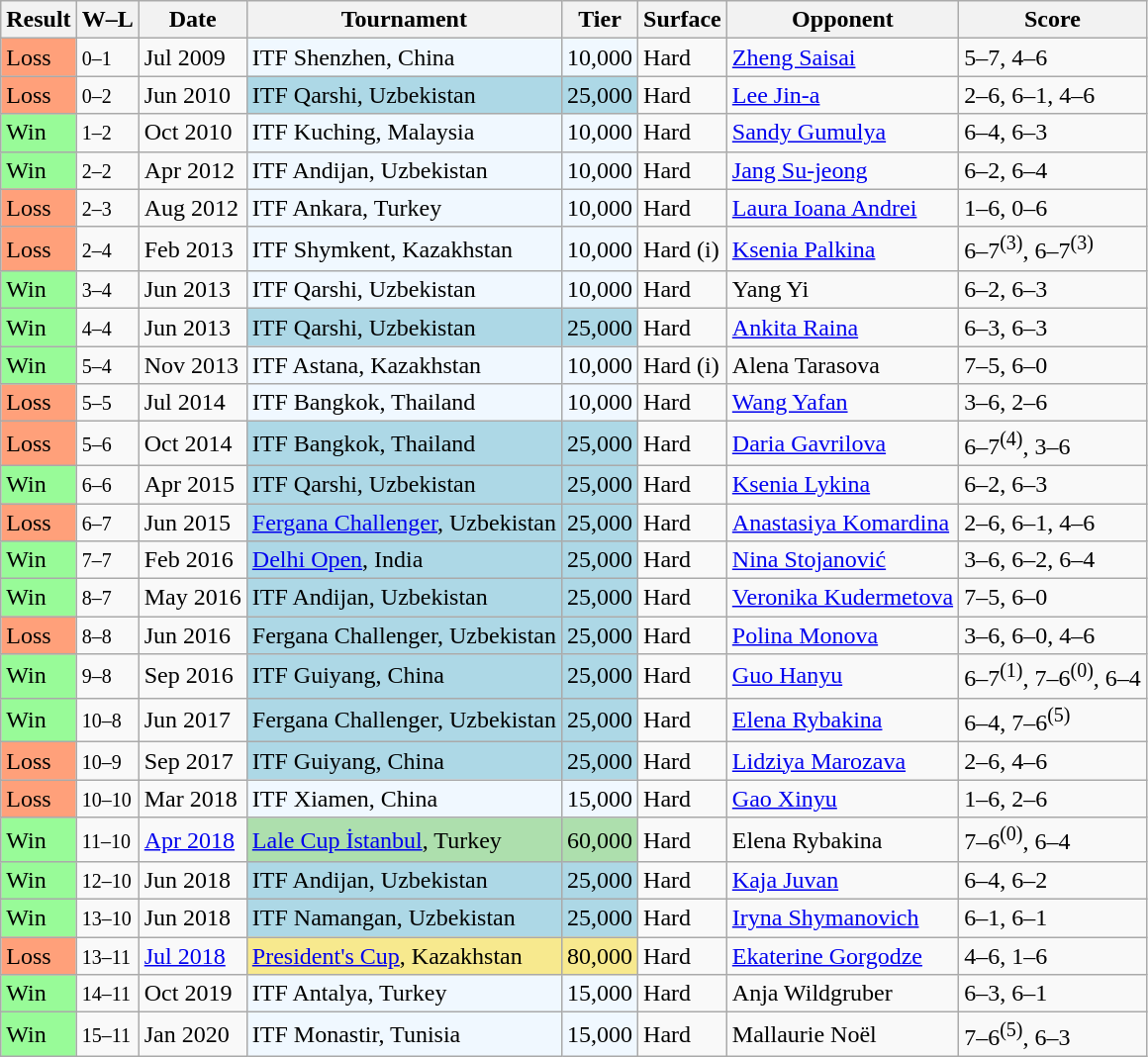<table class="sortable wikitable">
<tr>
<th>Result</th>
<th class="unsortable">W–L</th>
<th>Date</th>
<th>Tournament</th>
<th>Tier</th>
<th>Surface</th>
<th>Opponent</th>
<th class="unsortable">Score</th>
</tr>
<tr>
<td style="background:#ffa07a;">Loss</td>
<td><small>0–1</small></td>
<td>Jul 2009</td>
<td style="background:#f0f8ff;">ITF Shenzhen, China</td>
<td style="background:#f0f8ff;">10,000</td>
<td>Hard</td>
<td> <a href='#'>Zheng Saisai</a></td>
<td>5–7, 4–6</td>
</tr>
<tr>
<td style="background:#ffa07a;">Loss</td>
<td><small>0–2</small></td>
<td>Jun 2010</td>
<td style="background:lightblue;">ITF Qarshi, Uzbekistan</td>
<td style="background:lightblue;">25,000</td>
<td>Hard</td>
<td> <a href='#'>Lee Jin-a</a></td>
<td>2–6, 6–1, 4–6</td>
</tr>
<tr>
<td style="background:#98fb98;">Win</td>
<td><small>1–2</small></td>
<td>Oct 2010</td>
<td style="background:#f0f8ff;">ITF Kuching, Malaysia</td>
<td style="background:#f0f8ff;">10,000</td>
<td>Hard</td>
<td> <a href='#'>Sandy Gumulya</a></td>
<td>6–4, 6–3</td>
</tr>
<tr>
<td style="background:#98fb98;">Win</td>
<td><small>2–2</small></td>
<td>Apr 2012</td>
<td style="background:#f0f8ff;">ITF Andijan, Uzbekistan</td>
<td style="background:#f0f8ff;">10,000</td>
<td>Hard</td>
<td> <a href='#'>Jang Su-jeong</a></td>
<td>6–2, 6–4</td>
</tr>
<tr>
<td style="background:#ffa07a;">Loss</td>
<td><small>2–3</small></td>
<td>Aug 2012</td>
<td style="background:#f0f8ff;">ITF Ankara, Turkey</td>
<td style="background:#f0f8ff;">10,000</td>
<td>Hard</td>
<td> <a href='#'>Laura Ioana Andrei</a></td>
<td>1–6, 0–6</td>
</tr>
<tr>
<td style="background:#ffa07a;">Loss</td>
<td><small>2–4</small></td>
<td>Feb 2013</td>
<td style="background:#f0f8ff;">ITF Shymkent, Kazakhstan</td>
<td style="background:#f0f8ff;">10,000</td>
<td>Hard (i)</td>
<td> <a href='#'>Ksenia Palkina</a></td>
<td>6–7<sup>(3)</sup>, 6–7<sup>(3)</sup></td>
</tr>
<tr>
<td style="background:#98fb98;">Win</td>
<td><small>3–4</small></td>
<td>Jun 2013</td>
<td style="background:#f0f8ff;">ITF Qarshi, Uzbekistan</td>
<td style="background:#f0f8ff;">10,000</td>
<td>Hard</td>
<td> Yang Yi</td>
<td>6–2, 6–3</td>
</tr>
<tr>
<td style="background:#98fb98;">Win</td>
<td><small>4–4</small></td>
<td>Jun 2013</td>
<td style="background:lightblue;">ITF Qarshi, Uzbekistan</td>
<td style="background:lightblue;">25,000</td>
<td>Hard</td>
<td> <a href='#'>Ankita Raina</a></td>
<td>6–3, 6–3</td>
</tr>
<tr>
<td style="background:#98fb98;">Win</td>
<td><small>5–4</small></td>
<td>Nov 2013</td>
<td style="background:#f0f8ff;">ITF Astana, Kazakhstan</td>
<td style="background:#f0f8ff;">10,000</td>
<td>Hard (i)</td>
<td> Alena Tarasova</td>
<td>7–5, 6–0</td>
</tr>
<tr>
<td style="background:#ffa07a;">Loss</td>
<td><small>5–5</small></td>
<td>Jul 2014</td>
<td style="background:#f0f8ff;">ITF Bangkok, Thailand</td>
<td style="background:#f0f8ff;">10,000</td>
<td>Hard</td>
<td> <a href='#'>Wang Yafan</a></td>
<td>3–6, 2–6</td>
</tr>
<tr>
<td style="background:#ffa07a;">Loss</td>
<td><small>5–6</small></td>
<td>Oct 2014</td>
<td style="background:lightblue;">ITF Bangkok, Thailand</td>
<td style="background:lightblue;">25,000</td>
<td>Hard</td>
<td> <a href='#'>Daria Gavrilova</a></td>
<td>6–7<sup>(4)</sup>, 3–6</td>
</tr>
<tr>
<td style="background:#98fb98;">Win</td>
<td><small>6–6</small></td>
<td>Apr 2015</td>
<td style="background:lightblue;">ITF Qarshi, Uzbekistan</td>
<td style="background:lightblue;">25,000</td>
<td>Hard</td>
<td> <a href='#'>Ksenia Lykina</a></td>
<td>6–2, 6–3</td>
</tr>
<tr>
<td style="background:#ffa07a;">Loss</td>
<td><small>6–7</small></td>
<td>Jun 2015</td>
<td style="background:lightblue;"><a href='#'>Fergana Challenger</a>, Uzbekistan</td>
<td style="background:lightblue;">25,000</td>
<td>Hard</td>
<td> <a href='#'>Anastasiya Komardina</a></td>
<td>2–6, 6–1, 4–6</td>
</tr>
<tr>
<td style="background:#98fb98;">Win</td>
<td><small>7–7</small></td>
<td>Feb 2016</td>
<td style="background:lightblue;"><a href='#'>Delhi Open</a>, India</td>
<td style="background:lightblue;">25,000</td>
<td>Hard</td>
<td> <a href='#'>Nina Stojanović</a></td>
<td>3–6, 6–2, 6–4</td>
</tr>
<tr>
<td style="background:#98fb98;">Win</td>
<td><small>8–7</small></td>
<td>May 2016</td>
<td style="background:lightblue;">ITF Andijan, Uzbekistan</td>
<td style="background:lightblue;">25,000</td>
<td>Hard</td>
<td> <a href='#'>Veronika Kudermetova</a></td>
<td>7–5, 6–0</td>
</tr>
<tr>
<td style="background:#ffa07a;">Loss</td>
<td><small>8–8</small></td>
<td>Jun 2016</td>
<td style="background:lightblue;">Fergana Challenger, Uzbekistan</td>
<td style="background:lightblue;">25,000</td>
<td>Hard</td>
<td> <a href='#'>Polina Monova</a></td>
<td>3–6, 6–0, 4–6</td>
</tr>
<tr>
<td style="background:#98fb98;">Win</td>
<td><small>9–8</small></td>
<td>Sep 2016</td>
<td style="background:lightblue;">ITF Guiyang, China</td>
<td style="background:lightblue;">25,000</td>
<td>Hard</td>
<td> <a href='#'>Guo Hanyu</a></td>
<td>6–7<sup>(1)</sup>, 7–6<sup>(0)</sup>, 6–4</td>
</tr>
<tr>
<td style="background:#98fb98;">Win</td>
<td><small>10–8</small></td>
<td>Jun 2017</td>
<td style="background:lightblue;">Fergana Challenger, Uzbekistan</td>
<td style="background:lightblue;">25,000</td>
<td>Hard</td>
<td> <a href='#'>Elena Rybakina</a></td>
<td>6–4, 7–6<sup>(5)</sup></td>
</tr>
<tr>
<td style="background:#ffa07a;">Loss</td>
<td><small>10–9</small></td>
<td>Sep 2017</td>
<td style="background:lightblue;">ITF Guiyang, China</td>
<td style="background:lightblue;">25,000</td>
<td>Hard</td>
<td> <a href='#'>Lidziya Marozava</a></td>
<td>2–6, 4–6</td>
</tr>
<tr>
<td style="background:#ffa07a;">Loss</td>
<td><small>10–10</small></td>
<td>Mar 2018</td>
<td style="background:#f0f8ff;">ITF Xiamen, China</td>
<td style="background:#f0f8ff;">15,000</td>
<td>Hard</td>
<td> <a href='#'>Gao Xinyu</a></td>
<td>1–6, 2–6</td>
</tr>
<tr>
<td style="background:#98fb98;">Win</td>
<td><small>11–10</small></td>
<td><a href='#'>Apr 2018</a></td>
<td style="background:#addfad;"><a href='#'>Lale Cup İstanbul</a>, Turkey</td>
<td style="background:#addfad;">60,000</td>
<td>Hard</td>
<td> Elena Rybakina</td>
<td>7–6<sup>(0)</sup>, 6–4</td>
</tr>
<tr>
<td style="background:#98fb98;">Win</td>
<td><small>12–10</small></td>
<td>Jun 2018</td>
<td style="background:lightblue;">ITF Andijan, Uzbekistan</td>
<td style="background:lightblue;">25,000</td>
<td>Hard</td>
<td> <a href='#'>Kaja Juvan</a></td>
<td>6–4, 6–2</td>
</tr>
<tr>
<td style="background:#98fb98;">Win</td>
<td><small>13–10</small></td>
<td>Jun 2018</td>
<td style="background:lightblue;">ITF Namangan, Uzbekistan</td>
<td style="background:lightblue;">25,000</td>
<td>Hard</td>
<td> <a href='#'>Iryna Shymanovich</a></td>
<td>6–1, 6–1</td>
</tr>
<tr>
<td style="background:#ffa07a;">Loss</td>
<td><small>13–11</small></td>
<td><a href='#'>Jul 2018</a></td>
<td style="background:#f7e98e;"><a href='#'>President's Cup</a>, Kazakhstan</td>
<td style="background:#f7e98e;">80,000</td>
<td>Hard</td>
<td> <a href='#'>Ekaterine Gorgodze</a></td>
<td>4–6, 1–6</td>
</tr>
<tr>
<td style="background:#98fb98;">Win</td>
<td><small>14–11</small></td>
<td>Oct 2019</td>
<td style="background:#f0f8ff;">ITF Antalya, Turkey</td>
<td style="background:#f0f8ff;">15,000</td>
<td>Hard</td>
<td> Anja Wildgruber</td>
<td>6–3, 6–1</td>
</tr>
<tr>
<td style="background:#98fb98;">Win</td>
<td><small>15–11</small></td>
<td>Jan 2020</td>
<td style="background:#f0f8ff;">ITF Monastir, Tunisia</td>
<td style="background:#f0f8ff;">15,000</td>
<td>Hard</td>
<td> Mallaurie Noël</td>
<td>7–6<sup>(5)</sup>, 6–3</td>
</tr>
</table>
